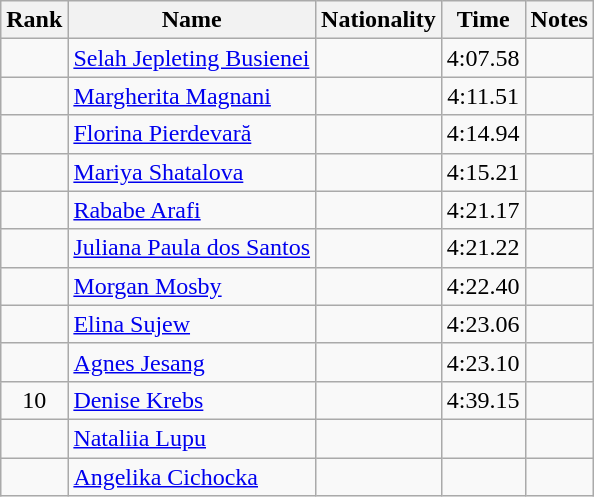<table class="wikitable sortable" style="text-align:center">
<tr>
<th>Rank</th>
<th>Name</th>
<th>Nationality</th>
<th>Time</th>
<th>Notes</th>
</tr>
<tr>
<td></td>
<td align=left><a href='#'>Selah Jepleting Busienei</a></td>
<td align=left></td>
<td>4:07.58</td>
<td></td>
</tr>
<tr>
<td></td>
<td align=left><a href='#'>Margherita Magnani</a></td>
<td align=left></td>
<td>4:11.51</td>
<td></td>
</tr>
<tr>
<td></td>
<td align=left><a href='#'>Florina Pierdevară</a></td>
<td align=left></td>
<td>4:14.94</td>
<td></td>
</tr>
<tr>
<td></td>
<td align=left><a href='#'>Mariya Shatalova</a></td>
<td align=left></td>
<td>4:15.21</td>
<td></td>
</tr>
<tr>
<td></td>
<td align=left><a href='#'>Rababe Arafi</a></td>
<td align=left></td>
<td>4:21.17</td>
<td></td>
</tr>
<tr>
<td></td>
<td align=left><a href='#'>Juliana Paula dos Santos</a></td>
<td align=left></td>
<td>4:21.22</td>
<td></td>
</tr>
<tr>
<td></td>
<td align=left><a href='#'>Morgan Mosby</a></td>
<td align=left></td>
<td>4:22.40</td>
<td></td>
</tr>
<tr>
<td></td>
<td align=left><a href='#'>Elina Sujew</a></td>
<td align=left></td>
<td>4:23.06</td>
<td></td>
</tr>
<tr>
<td></td>
<td align=left><a href='#'>Agnes Jesang</a></td>
<td align=left></td>
<td>4:23.10</td>
<td></td>
</tr>
<tr>
<td>10</td>
<td align=left><a href='#'>Denise Krebs</a></td>
<td align=left></td>
<td>4:39.15</td>
<td></td>
</tr>
<tr>
<td></td>
<td align=left><a href='#'>Nataliia Lupu</a></td>
<td align=left></td>
<td></td>
<td></td>
</tr>
<tr>
<td></td>
<td align=left><a href='#'>Angelika Cichocka</a></td>
<td align=left></td>
<td></td>
<td></td>
</tr>
</table>
